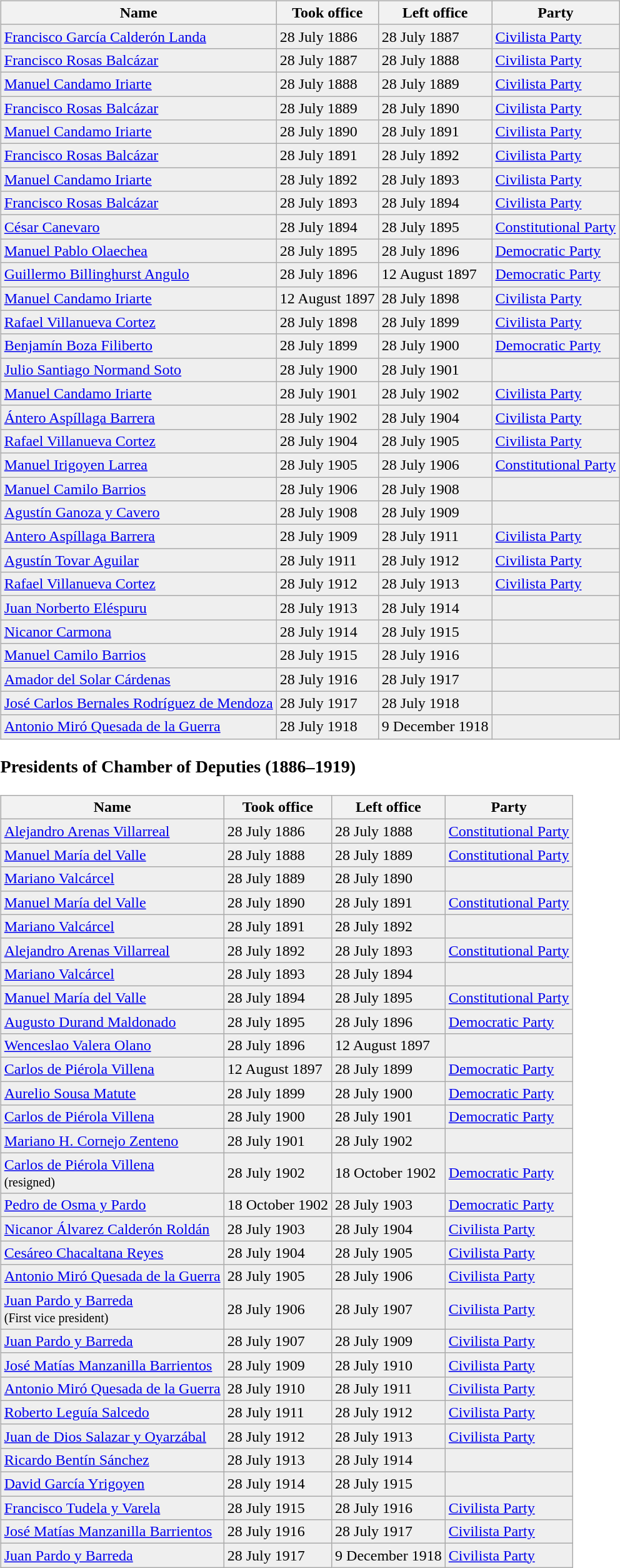<table width=100% style="cellpadding:0.5em;">
<tr>
<td><br><table class="wikitable">
<tr>
<th>Name</th>
<th>Took office</th>
<th>Left office</th>
<th>Party</th>
</tr>
<tr bgcolor="efefef">
<td><a href='#'>Francisco García Calderón Landa</a></td>
<td>28 July 1886</td>
<td>28 July 1887</td>
<td><a href='#'>Civilista Party</a></td>
</tr>
<tr bgcolor="efefef">
<td><a href='#'>Francisco Rosas Balcázar</a></td>
<td>28 July 1887</td>
<td>28 July 1888</td>
<td><a href='#'>Civilista Party</a></td>
</tr>
<tr bgcolor="efefef">
<td><a href='#'>Manuel Candamo Iriarte</a></td>
<td>28 July 1888</td>
<td>28 July 1889</td>
<td><a href='#'>Civilista Party</a></td>
</tr>
<tr bgcolor="efefef">
<td><a href='#'>Francisco Rosas Balcázar</a></td>
<td>28 July 1889</td>
<td>28 July 1890</td>
<td><a href='#'>Civilista Party</a></td>
</tr>
<tr bgcolor="efefef">
<td><a href='#'>Manuel Candamo Iriarte</a></td>
<td>28 July 1890</td>
<td>28 July 1891</td>
<td><a href='#'>Civilista Party</a></td>
</tr>
<tr bgcolor="efefef">
<td><a href='#'>Francisco Rosas Balcázar</a></td>
<td>28 July 1891</td>
<td>28 July 1892</td>
<td><a href='#'>Civilista Party</a></td>
</tr>
<tr bgcolor="efefef">
<td><a href='#'>Manuel Candamo Iriarte</a></td>
<td>28 July 1892</td>
<td>28 July 1893</td>
<td><a href='#'>Civilista Party</a></td>
</tr>
<tr bgcolor="efefef">
<td><a href='#'>Francisco Rosas Balcázar</a></td>
<td>28 July 1893</td>
<td>28 July 1894</td>
<td><a href='#'>Civilista Party</a></td>
</tr>
<tr bgcolor="efefef">
<td><a href='#'>César Canevaro</a></td>
<td>28 July 1894</td>
<td>28 July 1895</td>
<td><a href='#'>Constitutional Party</a></td>
</tr>
<tr bgcolor="efefef">
<td><a href='#'>Manuel Pablo Olaechea</a></td>
<td>28 July 1895</td>
<td>28 July 1896</td>
<td><a href='#'>Democratic Party</a></td>
</tr>
<tr bgcolor="efefef">
<td><a href='#'>Guillermo Billinghurst Angulo</a></td>
<td>28 July 1896</td>
<td>12 August 1897</td>
<td><a href='#'>Democratic Party</a></td>
</tr>
<tr bgcolor="efefef">
<td><a href='#'>Manuel Candamo Iriarte</a></td>
<td>12 August 1897</td>
<td>28 July 1898</td>
<td><a href='#'>Civilista Party</a></td>
</tr>
<tr bgcolor="efefef">
<td><a href='#'>Rafael Villanueva Cortez</a></td>
<td>28 July 1898</td>
<td>28 July 1899</td>
<td><a href='#'>Civilista Party</a></td>
</tr>
<tr bgcolor="efefef">
<td><a href='#'>Benjamín Boza Filiberto</a></td>
<td>28 July 1899</td>
<td>28 July 1900</td>
<td><a href='#'>Democratic Party</a></td>
</tr>
<tr bgcolor="efefef">
<td><a href='#'>Julio Santiago Normand Soto</a></td>
<td>28 July 1900</td>
<td>28 July 1901</td>
<td></td>
</tr>
<tr bgcolor="efefef">
<td><a href='#'>Manuel Candamo Iriarte</a></td>
<td>28 July 1901</td>
<td>28 July 1902</td>
<td><a href='#'>Civilista Party</a></td>
</tr>
<tr bgcolor="efefef">
<td><a href='#'>Ántero Aspíllaga Barrera</a></td>
<td>28 July 1902</td>
<td>28 July 1904</td>
<td><a href='#'>Civilista Party</a></td>
</tr>
<tr bgcolor="efefef">
<td><a href='#'>Rafael Villanueva Cortez</a></td>
<td>28 July 1904</td>
<td>28 July 1905</td>
<td><a href='#'>Civilista Party</a></td>
</tr>
<tr bgcolor="efefef">
<td><a href='#'>Manuel Irigoyen Larrea</a></td>
<td>28 July 1905</td>
<td>28 July 1906</td>
<td><a href='#'>Constitutional Party</a></td>
</tr>
<tr bgcolor="efefef">
<td><a href='#'>Manuel Camilo Barrios</a></td>
<td>28 July 1906</td>
<td>28 July 1908</td>
<td></td>
</tr>
<tr bgcolor="efefef">
<td><a href='#'>Agustín Ganoza y Cavero</a></td>
<td>28 July 1908</td>
<td>28 July 1909</td>
<td></td>
</tr>
<tr bgcolor="efefef">
<td><a href='#'>Antero Aspíllaga Barrera</a></td>
<td>28 July 1909</td>
<td>28 July 1911</td>
<td><a href='#'>Civilista Party</a></td>
</tr>
<tr bgcolor="efefef">
<td><a href='#'>Agustín Tovar Aguilar</a></td>
<td>28 July 1911</td>
<td>28 July 1912</td>
<td><a href='#'>Civilista Party</a></td>
</tr>
<tr bgcolor="efefef">
<td><a href='#'>Rafael Villanueva Cortez</a></td>
<td>28 July 1912</td>
<td>28 July 1913</td>
<td><a href='#'>Civilista Party</a></td>
</tr>
<tr bgcolor="efefef">
<td><a href='#'>Juan Norberto Eléspuru</a></td>
<td>28 July 1913</td>
<td>28 July 1914</td>
<td></td>
</tr>
<tr bgcolor="efefef">
<td><a href='#'>Nicanor Carmona</a></td>
<td>28 July 1914</td>
<td>28 July 1915</td>
<td></td>
</tr>
<tr bgcolor="efefef">
<td><a href='#'>Manuel Camilo Barrios</a></td>
<td>28 July 1915</td>
<td>28 July 1916</td>
<td></td>
</tr>
<tr bgcolor="efefef">
<td><a href='#'>Amador del Solar Cárdenas</a></td>
<td>28 July 1916</td>
<td>28 July 1917</td>
<td></td>
</tr>
<tr bgcolor="efefef">
<td><a href='#'>José Carlos Bernales Rodríguez de Mendoza</a></td>
<td>28 July 1917</td>
<td>28 July 1918</td>
<td></td>
</tr>
<tr bgcolor="efefef">
<td><a href='#'>Antonio Miró Quesada de la Guerra</a></td>
<td>28 July 1918</td>
<td>9 December 1918</td>
<td></td>
</tr>
</table>
<h3>Presidents of Chamber of Deputies (1886–1919)</h3><table class="wikitable">
<tr>
<th>Name</th>
<th>Took office</th>
<th>Left office</th>
<th>Party</th>
</tr>
<tr bgcolor="efefef">
<td><a href='#'>Alejandro Arenas Villarreal</a></td>
<td>28 July 1886</td>
<td>28 July 1888</td>
<td><a href='#'>Constitutional Party</a></td>
</tr>
<tr bgcolor="efefef">
<td><a href='#'>Manuel María del Valle</a></td>
<td>28 July 1888</td>
<td>28 July 1889</td>
<td><a href='#'>Constitutional Party</a></td>
</tr>
<tr bgcolor="efefef">
<td><a href='#'>Mariano Valcárcel</a></td>
<td>28 July 1889</td>
<td>28 July 1890</td>
<td></td>
</tr>
<tr bgcolor="efefef">
<td><a href='#'>Manuel María del Valle</a></td>
<td>28 July 1890</td>
<td>28 July 1891</td>
<td><a href='#'>Constitutional Party</a></td>
</tr>
<tr bgcolor="efefef">
<td><a href='#'>Mariano Valcárcel</a></td>
<td>28 July 1891</td>
<td>28 July 1892</td>
<td></td>
</tr>
<tr bgcolor="efefef">
<td><a href='#'>Alejandro Arenas Villarreal</a></td>
<td>28 July 1892</td>
<td>28 July 1893</td>
<td><a href='#'>Constitutional Party</a></td>
</tr>
<tr bgcolor="efefef">
<td><a href='#'>Mariano Valcárcel</a></td>
<td>28 July 1893</td>
<td>28 July 1894</td>
<td></td>
</tr>
<tr bgcolor="efefef">
<td><a href='#'>Manuel María del Valle</a></td>
<td>28 July 1894</td>
<td>28 July 1895</td>
<td><a href='#'>Constitutional Party</a></td>
</tr>
<tr bgcolor="efefef">
<td><a href='#'>Augusto Durand Maldonado</a></td>
<td>28 July 1895</td>
<td>28 July 1896</td>
<td><a href='#'>Democratic Party</a></td>
</tr>
<tr bgcolor="efefef">
<td><a href='#'>Wenceslao Valera Olano</a></td>
<td>28 July 1896</td>
<td>12 August 1897</td>
<td></td>
</tr>
<tr bgcolor="efefef">
<td><a href='#'>Carlos de Piérola Villena</a></td>
<td>12 August 1897</td>
<td>28 July 1899</td>
<td><a href='#'>Democratic Party</a></td>
</tr>
<tr bgcolor="efefef">
<td><a href='#'>Aurelio Sousa Matute</a></td>
<td>28 July 1899</td>
<td>28 July 1900</td>
<td><a href='#'>Democratic Party</a></td>
</tr>
<tr bgcolor="efefef">
<td><a href='#'>Carlos de Piérola Villena</a></td>
<td>28 July 1900</td>
<td>28 July 1901</td>
<td><a href='#'>Democratic Party</a></td>
</tr>
<tr bgcolor="efefef">
<td><a href='#'>Mariano H. Cornejo Zenteno</a></td>
<td>28 July 1901</td>
<td>28 July 1902</td>
<td></td>
</tr>
<tr bgcolor="efefef">
<td><a href='#'>Carlos de Piérola Villena</a><br><small>(resigned)</small></td>
<td>28 July 1902</td>
<td>18 October 1902</td>
<td><a href='#'>Democratic Party</a></td>
</tr>
<tr bgcolor="efefef">
<td><a href='#'>Pedro de Osma y Pardo</a></td>
<td>18 October 1902</td>
<td>28 July 1903</td>
<td><a href='#'>Democratic Party</a></td>
</tr>
<tr bgcolor="efefef">
<td><a href='#'>Nicanor Álvarez Calderón Roldán</a></td>
<td>28 July 1903</td>
<td>28 July 1904</td>
<td><a href='#'>Civilista Party</a></td>
</tr>
<tr bgcolor="efefef">
<td><a href='#'>Cesáreo Chacaltana Reyes</a></td>
<td>28 July 1904</td>
<td>28 July 1905</td>
<td><a href='#'>Civilista Party</a></td>
</tr>
<tr bgcolor="efefef">
<td><a href='#'>Antonio Miró Quesada de la Guerra</a></td>
<td>28 July 1905</td>
<td>28 July 1906</td>
<td><a href='#'>Civilista Party</a></td>
</tr>
<tr bgcolor="efefef">
<td><a href='#'>Juan Pardo y Barreda</a><br><small>(First vice president)</small></td>
<td>28 July 1906</td>
<td>28 July 1907</td>
<td><a href='#'>Civilista Party</a></td>
</tr>
<tr bgcolor="efefef">
<td><a href='#'>Juan Pardo y Barreda</a></td>
<td>28 July 1907</td>
<td>28 July 1909</td>
<td><a href='#'>Civilista Party</a></td>
</tr>
<tr bgcolor="efefef">
<td><a href='#'>José Matías Manzanilla Barrientos</a></td>
<td>28 July 1909</td>
<td>28 July 1910</td>
<td><a href='#'>Civilista Party</a></td>
</tr>
<tr bgcolor="efefef">
<td><a href='#'>Antonio Miró Quesada de la Guerra</a></td>
<td>28 July 1910</td>
<td>28 July 1911</td>
<td><a href='#'>Civilista Party</a></td>
</tr>
<tr bgcolor="efefef">
<td><a href='#'>Roberto Leguía Salcedo</a></td>
<td>28 July 1911</td>
<td>28 July 1912</td>
<td><a href='#'>Civilista Party</a></td>
</tr>
<tr bgcolor="efefef">
<td><a href='#'>Juan de Dios Salazar y Oyarzábal</a></td>
<td>28 July 1912</td>
<td>28 July 1913</td>
<td><a href='#'>Civilista Party</a></td>
</tr>
<tr bgcolor="efefef">
<td><a href='#'>Ricardo Bentín Sánchez</a></td>
<td>28 July 1913</td>
<td>28 July 1914</td>
<td></td>
</tr>
<tr bgcolor="efefef">
<td><a href='#'>David García Yrigoyen</a></td>
<td>28 July 1914</td>
<td>28 July 1915</td>
<td></td>
</tr>
<tr bgcolor="efefef">
<td><a href='#'>Francisco Tudela y Varela</a></td>
<td>28 July 1915</td>
<td>28 July 1916</td>
<td><a href='#'>Civilista Party</a></td>
</tr>
<tr bgcolor="efefef">
<td><a href='#'>José Matías Manzanilla Barrientos</a></td>
<td>28 July 1916</td>
<td>28 July 1917</td>
<td><a href='#'>Civilista Party</a></td>
</tr>
<tr bgcolor="efefef">
<td><a href='#'>Juan Pardo y Barreda</a></td>
<td>28 July 1917</td>
<td>9 December 1918</td>
<td><a href='#'>Civilista Party</a></td>
</tr>
</table>
</td>
</tr>
</table>
